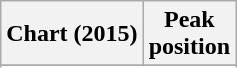<table class="wikitable sortable plainrowheaders" style="text-align:center">
<tr>
<th scope="col">Chart (2015)</th>
<th scope="col">Peak<br>position</th>
</tr>
<tr>
</tr>
<tr>
</tr>
<tr>
</tr>
<tr>
</tr>
<tr>
</tr>
</table>
